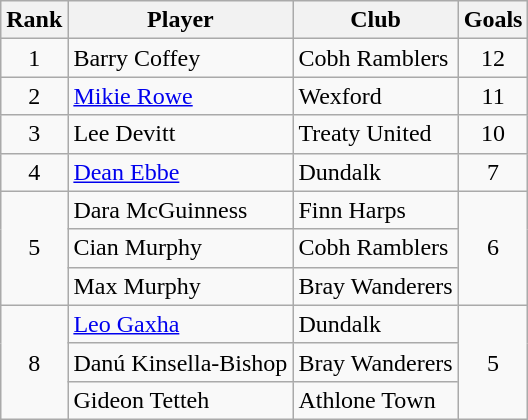<table class="wikitable" style="text-align:center">
<tr>
<th>Rank</th>
<th>Player</th>
<th>Club</th>
<th>Goals</th>
</tr>
<tr>
<td>1</td>
<td align="left"> Barry Coffey</td>
<td align="left">Cobh Ramblers</td>
<td>12</td>
</tr>
<tr>
<td>2</td>
<td align="left"> <a href='#'>Mikie Rowe</a></td>
<td align="left">Wexford</td>
<td>11</td>
</tr>
<tr>
<td>3</td>
<td align="left"> Lee Devitt</td>
<td align="left">Treaty United</td>
<td>10</td>
</tr>
<tr>
<td>4</td>
<td align="left"> <a href='#'>Dean Ebbe</a></td>
<td align="left">Dundalk</td>
<td>7</td>
</tr>
<tr>
<td rowspan="3">5</td>
<td align="left"> Dara McGuinness</td>
<td align="left">Finn Harps</td>
<td rowspan="3">6</td>
</tr>
<tr>
<td align="left"> Cian Murphy</td>
<td align="left">Cobh Ramblers</td>
</tr>
<tr>
<td align="left"> Max Murphy</td>
<td align="left">Bray Wanderers</td>
</tr>
<tr>
<td rowspan="3">8</td>
<td align="left"> <a href='#'>Leo Gaxha</a></td>
<td align="left">Dundalk</td>
<td rowspan="3">5</td>
</tr>
<tr>
<td align="left"> Danú Kinsella-Bishop</td>
<td align="left">Bray Wanderers</td>
</tr>
<tr>
<td align="left"> Gideon Tetteh</td>
<td align="left">Athlone Town</td>
</tr>
</table>
